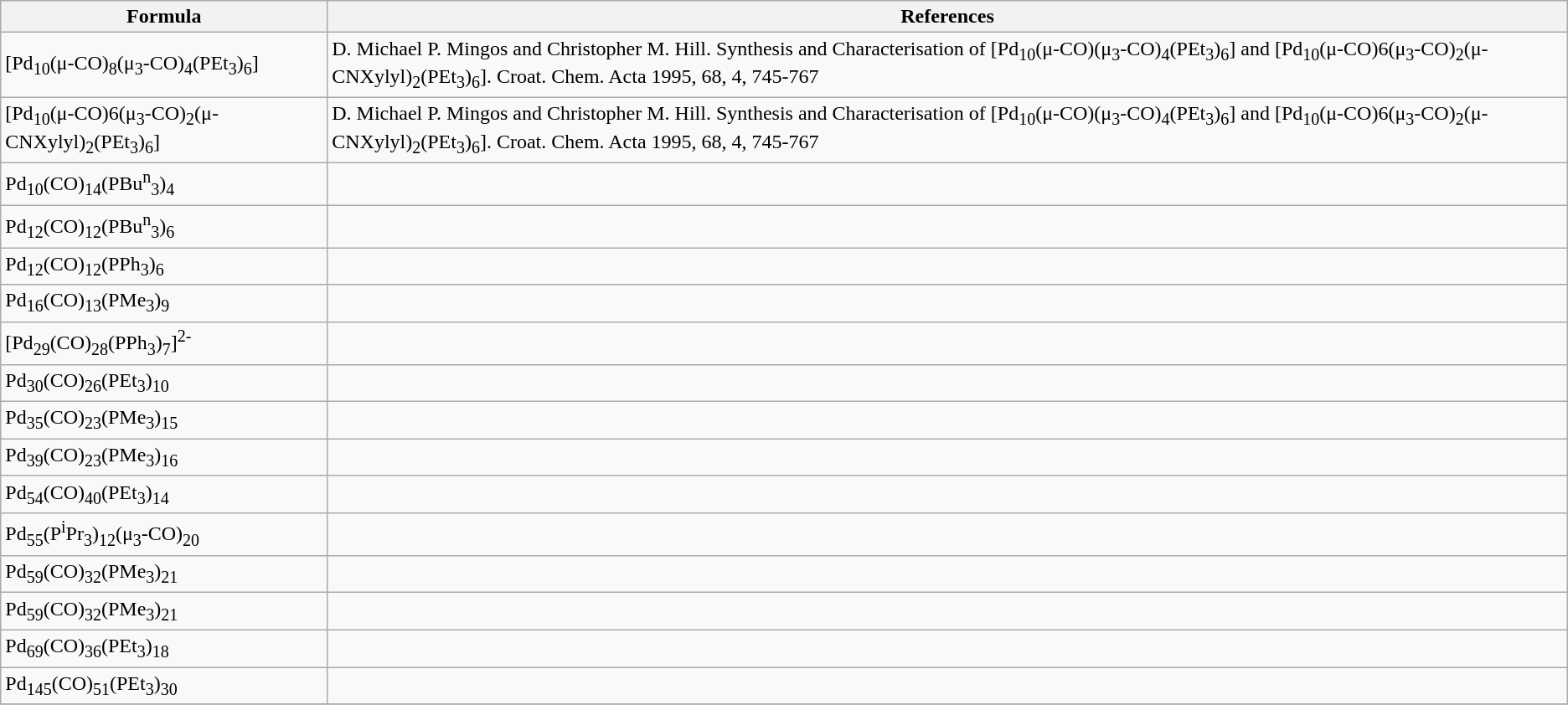<table class="wikitable">
<tr>
<th>Formula</th>
<th>References</th>
</tr>
<tr>
<td>[Pd<sub>10</sub>(μ-CO)<sub>8</sub>(μ<sub>3</sub>-CO)<sub>4</sub>(PEt<sub>3</sub>)<sub>6</sub>]</td>
<td>D. Michael P. Mingos and Christopher M. Hill. Synthesis and Characterisation of [Pd<sub>10</sub>(μ-CO)(μ<sub>3</sub>-CO)<sub>4</sub>(PEt<sub>3</sub>)<sub>6</sub>] and [Pd<sub>10</sub>(μ-CO)6(μ<sub>3</sub>-CO)<sub>2</sub>(μ-CNXylyl)<sub>2</sub>(PEt<sub>3</sub>)<sub>6</sub>]. Croat. Chem. Acta 1995, 68, 4, 745-767</td>
</tr>
<tr>
<td>[Pd<sub>10</sub>(μ-CO)6(μ<sub>3</sub>-CO)<sub>2</sub>(μ-CNXylyl)<sub>2</sub>(PEt<sub>3</sub>)<sub>6</sub>]</td>
<td>D. Michael P. Mingos and Christopher M. Hill. Synthesis and Characterisation of [Pd<sub>10</sub>(μ-CO)(μ<sub>3</sub>-CO)<sub>4</sub>(PEt<sub>3</sub>)<sub>6</sub>] and [Pd<sub>10</sub>(μ-CO)6(μ<sub>3</sub>-CO)<sub>2</sub>(μ-CNXylyl)<sub>2</sub>(PEt<sub>3</sub>)<sub>6</sub>]. Croat. Chem. Acta 1995, 68, 4, 745-767</td>
</tr>
<tr>
<td>Pd<sub>10</sub>(CO)<sub>14</sub>(PBu<sup>n</sup><sub>3</sub>)<sub>4</sub></td>
<td></td>
</tr>
<tr>
<td>Pd<sub>12</sub>(CO)<sub>12</sub>(PBu<sup>n</sup><sub>3</sub>)<sub>6</sub></td>
<td></td>
</tr>
<tr>
<td>Pd<sub>12</sub>(CO)<sub>12</sub>(PPh<sub>3</sub>)<sub>6</sub></td>
<td></td>
</tr>
<tr>
<td>Pd<sub>16</sub>(CO)<sub>13</sub>(PMe<sub>3</sub>)<sub>9</sub></td>
<td></td>
</tr>
<tr>
<td>[Pd<sub>29</sub>(CO)<sub>28</sub>(PPh<sub>3</sub>)<sub>7</sub>]<sup>2-</sup></td>
<td></td>
</tr>
<tr>
<td>Pd<sub>30</sub>(CO)<sub>26</sub>(PEt<sub>3</sub>)<sub>10</sub></td>
<td></td>
</tr>
<tr>
<td>Pd<sub>35</sub>(CO)<sub>23</sub>(PMe<sub>3</sub>)<sub>15</sub></td>
<td></td>
</tr>
<tr>
<td>Pd<sub>39</sub>(CO)<sub>23</sub>(PMe<sub>3</sub>)<sub>16</sub></td>
<td></td>
</tr>
<tr>
<td>Pd<sub>54</sub>(CO)<sub>40</sub>(PEt<sub>3</sub>)<sub>14</sub></td>
<td></td>
</tr>
<tr>
<td>Pd<sub>55</sub>(P<sup>i</sup>Pr<sub>3</sub>)<sub>12</sub>(μ<sub>3</sub>-CO)<sub>20</sub></td>
<td></td>
</tr>
<tr>
<td>Pd<sub>59</sub>(CO)<sub>32</sub>(PMe<sub>3</sub>)<sub>21</sub></td>
<td></td>
</tr>
<tr>
<td>Pd<sub>59</sub>(CO)<sub>32</sub>(PMe<sub>3</sub>)<sub>21</sub></td>
<td></td>
</tr>
<tr>
<td>Pd<sub>69</sub>(CO)<sub>36</sub>(PEt<sub>3</sub>)<sub>18</sub></td>
<td></td>
</tr>
<tr>
<td>Pd<sub>145</sub>(CO)<sub>51</sub>(PEt<sub>3</sub>)<sub>30</sub></td>
<td></td>
</tr>
<tr>
</tr>
</table>
